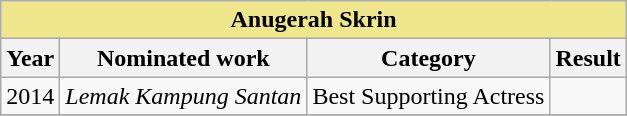<table class="wikitable">
<tr>
<th colspan="4" style="background: #F0E68C;">Anugerah Skrin</th>
</tr>
<tr>
<th>Year</th>
<th>Nominated work</th>
<th>Category</th>
<th>Result</th>
</tr>
<tr>
<td align="center">2014</td>
<td><em>Lemak Kampung Santan</em></td>
<td>Best Supporting Actress</td>
<td></td>
</tr>
<tr>
</tr>
</table>
